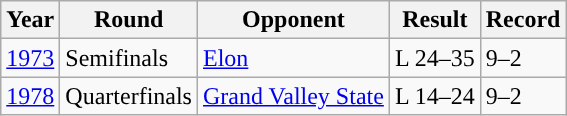<table class="wikitable">
<tr>
<th width=px>Year</th>
<th width=px>Round</th>
<th width=px>Opponent</th>
<th width=px>Result</th>
<th width=px>Record</th>
</tr>
<tr>
<td><a href='#'>1973</a></td>
<td>Semifinals</td>
<td><a href='#'>Elon</a></td>
<td>L 24–35</td>
<td>9–2</td>
</tr>
<tr>
<td><a href='#'>1978</a></td>
<td>Quarterfinals</td>
<td><a href='#'>Grand Valley State</a></td>
<td>L 14–24</td>
<td>9–2</td>
</tr>
</table>
